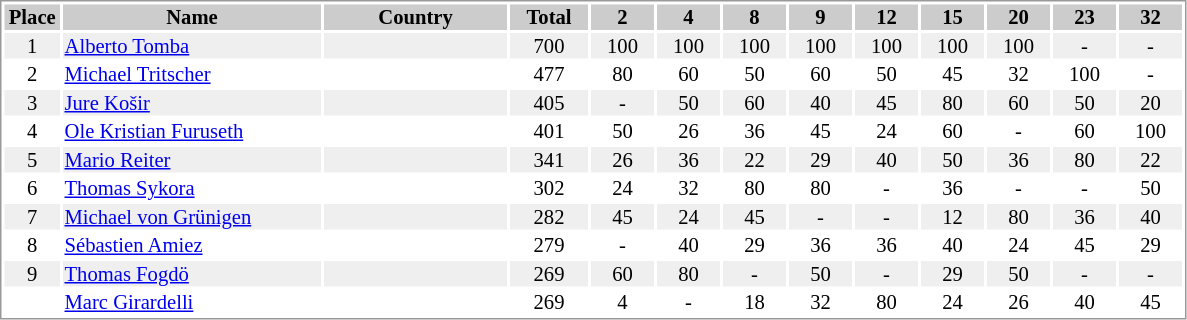<table border="0" style="border: 1px solid #999; background-color:#FFFFFF; text-align:center; font-size:86%; line-height:15px;">
<tr align="center" bgcolor="#CCCCCC">
<th width=35>Place</th>
<th width=170>Name</th>
<th width=120>Country</th>
<th width=50>Total</th>
<th width=40>2</th>
<th width=40>4</th>
<th width=40>8</th>
<th width=40>9</th>
<th width=40>12</th>
<th width=40>15</th>
<th width=40>20</th>
<th width=40>23</th>
<th width=40>32</th>
</tr>
<tr bgcolor="#EFEFEF">
<td>1</td>
<td align="left"><a href='#'>Alberto Tomba</a></td>
<td align="left"></td>
<td>700</td>
<td>100</td>
<td>100</td>
<td>100</td>
<td>100</td>
<td>100</td>
<td>100</td>
<td>100</td>
<td>-</td>
<td>-</td>
</tr>
<tr>
<td>2</td>
<td align="left"><a href='#'>Michael Tritscher</a></td>
<td align="left"></td>
<td>477</td>
<td>80</td>
<td>60</td>
<td>50</td>
<td>60</td>
<td>50</td>
<td>45</td>
<td>32</td>
<td>100</td>
<td>-</td>
</tr>
<tr bgcolor="#EFEFEF">
<td>3</td>
<td align="left"><a href='#'>Jure Košir</a></td>
<td align="left"></td>
<td>405</td>
<td>-</td>
<td>50</td>
<td>60</td>
<td>40</td>
<td>45</td>
<td>80</td>
<td>60</td>
<td>50</td>
<td>20</td>
</tr>
<tr>
<td>4</td>
<td align="left"><a href='#'>Ole Kristian Furuseth</a></td>
<td align="left"></td>
<td>401</td>
<td>50</td>
<td>26</td>
<td>36</td>
<td>45</td>
<td>24</td>
<td>60</td>
<td>-</td>
<td>60</td>
<td>100</td>
</tr>
<tr bgcolor="#EFEFEF">
<td>5</td>
<td align="left"><a href='#'>Mario Reiter</a></td>
<td align="left"></td>
<td>341</td>
<td>26</td>
<td>36</td>
<td>22</td>
<td>29</td>
<td>40</td>
<td>50</td>
<td>36</td>
<td>80</td>
<td>22</td>
</tr>
<tr>
<td>6</td>
<td align="left"><a href='#'>Thomas Sykora</a></td>
<td align="left"></td>
<td>302</td>
<td>24</td>
<td>32</td>
<td>80</td>
<td>80</td>
<td>-</td>
<td>36</td>
<td>-</td>
<td>-</td>
<td>50</td>
</tr>
<tr bgcolor="#EFEFEF">
<td>7</td>
<td align="left"><a href='#'>Michael von Grünigen</a></td>
<td align="left"></td>
<td>282</td>
<td>45</td>
<td>24</td>
<td>45</td>
<td>-</td>
<td>-</td>
<td>12</td>
<td>80</td>
<td>36</td>
<td>40</td>
</tr>
<tr>
<td>8</td>
<td align="left"><a href='#'>Sébastien Amiez</a></td>
<td align="left"></td>
<td>279</td>
<td>-</td>
<td>40</td>
<td>29</td>
<td>36</td>
<td>36</td>
<td>40</td>
<td>24</td>
<td>45</td>
<td>29</td>
</tr>
<tr bgcolor="#EFEFEF">
<td>9</td>
<td align="left"><a href='#'>Thomas Fogdö</a></td>
<td align="left"></td>
<td>269</td>
<td>60</td>
<td>80</td>
<td>-</td>
<td>50</td>
<td>-</td>
<td>29</td>
<td>50</td>
<td>-</td>
<td>-</td>
</tr>
<tr>
<td></td>
<td align="left"><a href='#'>Marc Girardelli</a></td>
<td align="left"></td>
<td>269</td>
<td>4</td>
<td>-</td>
<td>18</td>
<td>32</td>
<td>80</td>
<td>24</td>
<td>26</td>
<td>40</td>
<td>45</td>
</tr>
</table>
